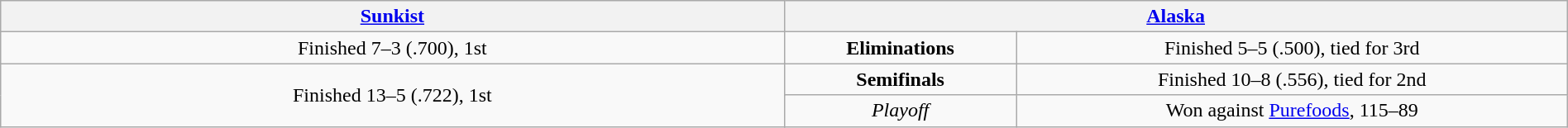<table class="wikitable" style="width:100%;">
<tr align=center>
<th colspan="2" style="width:45%;"><a href='#'>Sunkist</a></th>
<th colspan="2" style="width:45%;"><a href='#'>Alaska</a></th>
</tr>
<tr align=center>
<td>Finished 7–3 (.700), 1st</td>
<td colspan=2><strong>Eliminations</strong></td>
<td>Finished 5–5 (.500), tied for 3rd</td>
</tr>
<tr align=center>
<td rowspan=2>Finished 13–5 (.722), 1st</td>
<td colspan=2><strong>Semifinals</strong></td>
<td>Finished 10–8 (.556), tied for 2nd</td>
</tr>
<tr align=center>
<td colspan=2><em>Playoff</em></td>
<td>Won against <a href='#'>Purefoods</a>, 115–89</td>
</tr>
</table>
